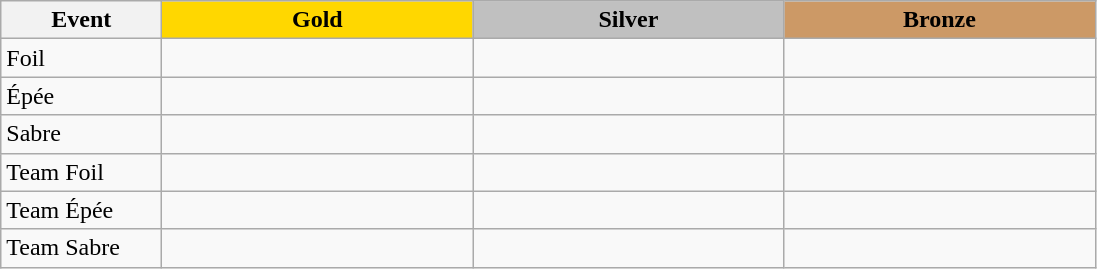<table class="wikitable">
<tr>
<th width="100">Event</th>
<th style="background-color:gold;" width="200"> Gold</th>
<th style="background-color:silver;" width="200">Silver</th>
<th style="background-color:#CC9966;" width="200"> Bronze</th>
</tr>
<tr>
<td>Foil</td>
<td></td>
<td></td>
<td> <br> </td>
</tr>
<tr>
<td>Épée</td>
<td></td>
<td></td>
<td> <br> </td>
</tr>
<tr>
<td>Sabre</td>
<td></td>
<td></td>
<td> <br> </td>
</tr>
<tr>
<td>Team Foil</td>
<td></td>
<td></td>
<td></td>
</tr>
<tr>
<td>Team Épée</td>
<td></td>
<td></td>
<td></td>
</tr>
<tr>
<td>Team Sabre</td>
<td></td>
<td></td>
<td></td>
</tr>
</table>
